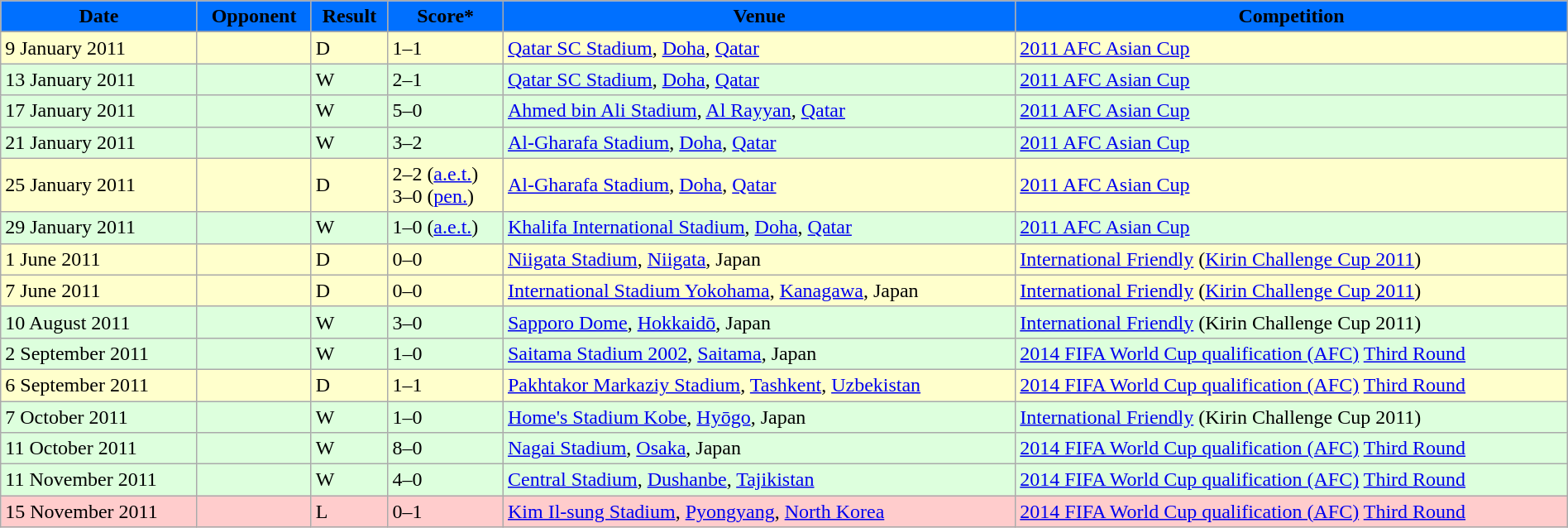<table width=100% class="wikitable">
<tr>
<th style="background:#0070FF;"><span>Date</span></th>
<th style="background:#0070FF;"><span>Opponent</span></th>
<th style="background:#0070FF;"><span>Result</span></th>
<th style="background:#0070FF;"><span>Score*</span></th>
<th style="background:#0070FF;"><span>Venue</span></th>
<th style="background:#0070FF;"><span>Competition</span></th>
</tr>
<tr>
</tr>
<tr bgcolor=#FFFFCC>
<td>9 January 2011</td>
<td></td>
<td>D</td>
<td>1–1</td>
<td> <a href='#'>Qatar SC Stadium</a>, <a href='#'>Doha</a>, <a href='#'>Qatar</a></td>
<td><a href='#'>2011 AFC Asian Cup</a></td>
</tr>
<tr style="background:#dfd;">
<td>13 January 2011</td>
<td></td>
<td>W</td>
<td>2–1</td>
<td> <a href='#'>Qatar SC Stadium</a>, <a href='#'>Doha</a>, <a href='#'>Qatar</a></td>
<td><a href='#'>2011 AFC Asian Cup</a></td>
</tr>
<tr style="background:#dfd;">
<td>17 January 2011</td>
<td></td>
<td>W</td>
<td>5–0</td>
<td> <a href='#'>Ahmed bin Ali Stadium</a>, <a href='#'>Al Rayyan</a>, <a href='#'>Qatar</a></td>
<td><a href='#'>2011 AFC Asian Cup</a></td>
</tr>
<tr style="background:#dfd;">
<td>21 January 2011</td>
<td></td>
<td>W</td>
<td>3–2</td>
<td> <a href='#'>Al-Gharafa Stadium</a>, <a href='#'>Doha</a>, <a href='#'>Qatar</a></td>
<td><a href='#'>2011 AFC Asian Cup</a></td>
</tr>
<tr bgcolor=#FFFFCC>
<td>25 January 2011</td>
<td></td>
<td>D</td>
<td>2–2 (<a href='#'>a.e.t.</a>)<br>3–0 (<a href='#'>pen.</a>)</td>
<td> <a href='#'>Al-Gharafa Stadium</a>, <a href='#'>Doha</a>, <a href='#'>Qatar</a></td>
<td><a href='#'>2011 AFC Asian Cup</a></td>
</tr>
<tr style="background:#dfd;">
<td>29 January 2011</td>
<td></td>
<td>W</td>
<td>1–0 (<a href='#'>a.e.t.</a>)</td>
<td> <a href='#'>Khalifa International Stadium</a>, <a href='#'>Doha</a>, <a href='#'>Qatar</a></td>
<td><a href='#'>2011 AFC Asian Cup</a></td>
</tr>
<tr bgcolor=#FFFFCC>
<td>1 June 2011</td>
<td></td>
<td>D</td>
<td>0–0</td>
<td> <a href='#'>Niigata Stadium</a>, <a href='#'>Niigata</a>, Japan</td>
<td><a href='#'>International Friendly</a> (<a href='#'>Kirin Challenge Cup 2011</a>)</td>
</tr>
<tr bgcolor=#FFFFCC>
<td>7 June 2011</td>
<td></td>
<td>D</td>
<td>0–0</td>
<td> <a href='#'>International Stadium Yokohama</a>, <a href='#'>Kanagawa</a>, Japan</td>
<td><a href='#'>International Friendly</a> (<a href='#'>Kirin Challenge Cup 2011</a>)</td>
</tr>
<tr style="background:#dfd;">
<td>10 August 2011</td>
<td></td>
<td>W</td>
<td>3–0</td>
<td> <a href='#'>Sapporo Dome</a>, <a href='#'>Hokkaidō</a>, Japan</td>
<td><a href='#'>International Friendly</a> (Kirin Challenge Cup 2011)</td>
</tr>
<tr style="background:#dfd;">
<td>2 September 2011</td>
<td></td>
<td>W</td>
<td>1–0</td>
<td> <a href='#'>Saitama Stadium 2002</a>, <a href='#'>Saitama</a>, Japan</td>
<td><a href='#'>2014 FIFA World Cup qualification (AFC)</a> <a href='#'>Third Round</a></td>
</tr>
<tr bgcolor=#FFFFCC>
<td>6 September 2011</td>
<td></td>
<td>D</td>
<td>1–1</td>
<td> <a href='#'>Pakhtakor Markaziy Stadium</a>, <a href='#'>Tashkent</a>, <a href='#'>Uzbekistan</a></td>
<td><a href='#'>2014 FIFA World Cup qualification (AFC)</a> <a href='#'>Third Round</a></td>
</tr>
<tr style="background:#dfd;">
<td>7 October 2011</td>
<td></td>
<td>W</td>
<td>1–0</td>
<td> <a href='#'>Home's Stadium Kobe</a>, <a href='#'>Hyōgo</a>, Japan</td>
<td><a href='#'>International Friendly</a> (Kirin Challenge Cup 2011)</td>
</tr>
<tr style="background:#dfd;">
<td>11 October 2011</td>
<td></td>
<td>W</td>
<td>8–0</td>
<td> <a href='#'>Nagai Stadium</a>, <a href='#'>Osaka</a>, Japan</td>
<td><a href='#'>2014 FIFA World Cup qualification (AFC)</a> <a href='#'>Third Round</a></td>
</tr>
<tr style="background:#dfd;">
<td>11 November 2011</td>
<td></td>
<td>W</td>
<td>4–0</td>
<td> <a href='#'>Central Stadium</a>, <a href='#'>Dushanbe</a>, <a href='#'>Tajikistan</a></td>
<td><a href='#'>2014 FIFA World Cup qualification (AFC)</a> <a href='#'>Third Round</a></td>
</tr>
<tr style="background:#fcc;">
<td>15 November 2011</td>
<td></td>
<td>L</td>
<td>0–1</td>
<td> <a href='#'>Kim Il-sung Stadium</a>, <a href='#'>Pyongyang</a>, <a href='#'>North Korea</a></td>
<td><a href='#'>2014 FIFA World Cup qualification (AFC)</a> <a href='#'>Third Round</a></td>
</tr>
</table>
